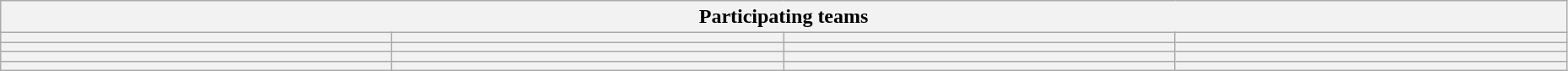<table class="wikitable" style="width:98%;">
<tr>
<th colspan=4>Participating teams</th>
</tr>
<tr>
<th width=25%></th>
<th width=25%></th>
<th width=25%></th>
<th width=25%></th>
</tr>
<tr>
<th width=25%></th>
<th width=25%></th>
<th width=25%></th>
<th width=25%></th>
</tr>
<tr>
<th width=25%></th>
<th width=25%></th>
<th width=25%></th>
<th width=25%></th>
</tr>
<tr>
<th width=25%></th>
<th width=25%></th>
<th width=25%></th>
<th width=25%></th>
</tr>
</table>
